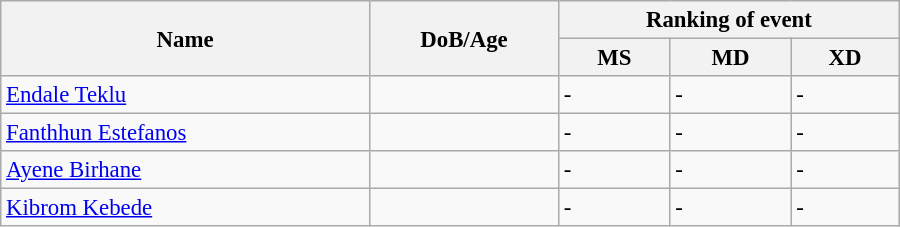<table class="wikitable" style="width:600px; font-size:95%;">
<tr>
<th rowspan="2" align="left">Name</th>
<th rowspan="2" align="left">DoB/Age</th>
<th colspan="3" align="center">Ranking of event</th>
</tr>
<tr>
<th align="center">MS</th>
<th>MD</th>
<th align="center">XD</th>
</tr>
<tr>
<td><a href='#'>Endale Teklu</a></td>
<td></td>
<td>-</td>
<td>-</td>
<td>-</td>
</tr>
<tr>
<td><a href='#'>Fanthhun Estefanos</a></td>
<td></td>
<td>-</td>
<td>-</td>
<td>-</td>
</tr>
<tr>
<td><a href='#'>Ayene Birhane</a></td>
<td></td>
<td>-</td>
<td>-</td>
<td>-</td>
</tr>
<tr>
<td><a href='#'>Kibrom Kebede</a></td>
<td></td>
<td>-</td>
<td>-</td>
<td>-</td>
</tr>
</table>
